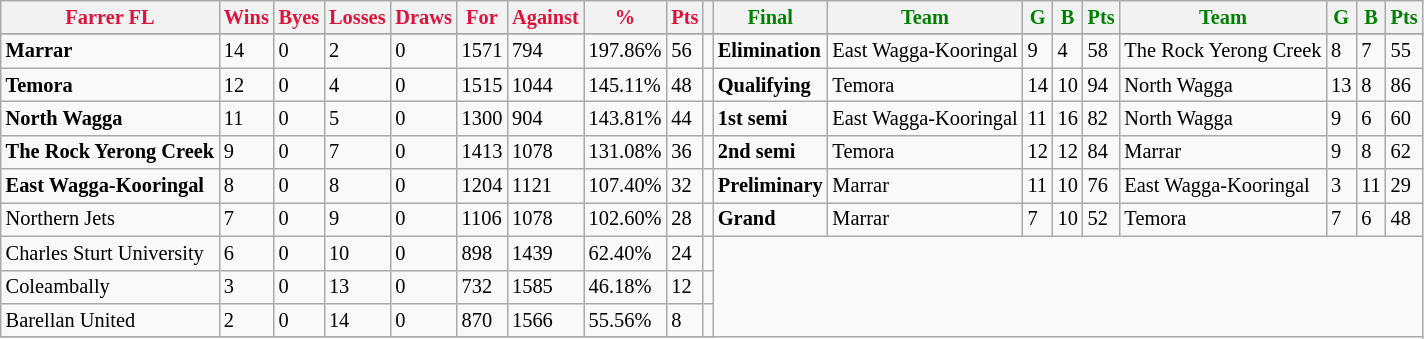<table class="wikitable" style="font-size: 85%; text-align: left">
<tr>
<th style="color:crimson">Farrer FL</th>
<th style="color:crimson">Wins</th>
<th style="color:crimson">Byes</th>
<th style="color:crimson">Losses</th>
<th style="color:crimson">Draws</th>
<th style="color:crimson">For</th>
<th style="color:crimson">Against</th>
<th style="color:crimson">%</th>
<th style="color:crimson">Pts</th>
<th></th>
<th style="color:green">Final</th>
<th style="color:green">Team</th>
<th style="color:green">G</th>
<th style="color:green">B</th>
<th style="color:green">Pts</th>
<th style="color:green">Team</th>
<th style="color:green">G</th>
<th style="color:green">B</th>
<th style="color:green">Pts</th>
</tr>
<tr>
</tr>
<tr>
</tr>
<tr>
<td><strong>	Marrar	</strong></td>
<td>14</td>
<td>0</td>
<td>2</td>
<td>0</td>
<td>1571</td>
<td>794</td>
<td>197.86%</td>
<td>56</td>
<td></td>
<td><strong>Elimination</strong></td>
<td>East Wagga-Kooringal</td>
<td>9</td>
<td>4</td>
<td>58</td>
<td>The Rock Yerong Creek</td>
<td>8</td>
<td>7</td>
<td>55</td>
</tr>
<tr>
<td><strong>	Temora	</strong></td>
<td>12</td>
<td>0</td>
<td>4</td>
<td>0</td>
<td>1515</td>
<td>1044</td>
<td>145.11%</td>
<td>48</td>
<td></td>
<td><strong>Qualifying</strong></td>
<td>Temora</td>
<td>14</td>
<td>10</td>
<td>94</td>
<td>North Wagga</td>
<td>13</td>
<td>8</td>
<td>86</td>
</tr>
<tr>
<td><strong>	North Wagga	</strong></td>
<td>11</td>
<td>0</td>
<td>5</td>
<td>0</td>
<td>1300</td>
<td>904</td>
<td>143.81%</td>
<td>44</td>
<td></td>
<td><strong>1st semi</strong></td>
<td>East Wagga-Kooringal</td>
<td>11</td>
<td>16</td>
<td>82</td>
<td>North Wagga</td>
<td>9</td>
<td>6</td>
<td>60</td>
</tr>
<tr>
<td><strong>	The Rock Yerong Creek	</strong></td>
<td>9</td>
<td>0</td>
<td>7</td>
<td>0</td>
<td>1413</td>
<td>1078</td>
<td>131.08%</td>
<td>36</td>
<td></td>
<td><strong>2nd semi</strong></td>
<td>Temora</td>
<td>12</td>
<td>12</td>
<td>84</td>
<td>Marrar</td>
<td>9</td>
<td>8</td>
<td>62</td>
</tr>
<tr>
<td><strong>	East Wagga-Kooringal	</strong></td>
<td>8</td>
<td>0</td>
<td>8</td>
<td>0</td>
<td>1204</td>
<td>1121</td>
<td>107.40%</td>
<td>32</td>
<td></td>
<td><strong>Preliminary</strong></td>
<td>Marrar</td>
<td>11</td>
<td>10</td>
<td>76</td>
<td>East Wagga-Kooringal</td>
<td>3</td>
<td>11</td>
<td>29</td>
</tr>
<tr>
<td>Northern Jets</td>
<td>7</td>
<td>0</td>
<td>9</td>
<td>0</td>
<td>1106</td>
<td>1078</td>
<td>102.60%</td>
<td>28</td>
<td></td>
<td><strong>Grand</strong></td>
<td>Marrar</td>
<td>7</td>
<td>10</td>
<td>52</td>
<td>Temora</td>
<td>7</td>
<td>6</td>
<td>48</td>
</tr>
<tr>
<td>Charles Sturt University</td>
<td>6</td>
<td>0</td>
<td>10</td>
<td>0</td>
<td>898</td>
<td>1439</td>
<td>62.40%</td>
<td>24</td>
<td></td>
</tr>
<tr>
<td>Coleambally</td>
<td>3</td>
<td>0</td>
<td>13</td>
<td>0</td>
<td>732</td>
<td>1585</td>
<td>46.18%</td>
<td>12</td>
<td></td>
</tr>
<tr>
<td>Barellan United</td>
<td>2</td>
<td>0</td>
<td>14</td>
<td>0</td>
<td>870</td>
<td>1566</td>
<td>55.56%</td>
<td>8</td>
<td></td>
</tr>
<tr>
</tr>
</table>
